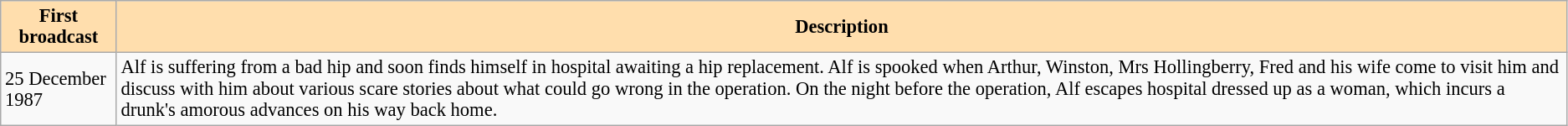<table class="wikitable" border="1" style="font-size: 94%">
<tr>
<th style="background:#ffdead">First broadcast</th>
<th style="background:#ffdead">Description</th>
</tr>
<tr>
<td>25 December 1987</td>
<td>Alf is suffering from a bad hip and soon finds himself in hospital awaiting a hip replacement. Alf is spooked when Arthur, Winston, Mrs Hollingberry, Fred and his wife come to visit him and discuss with him about various scare stories about what could go wrong in the operation. On the night before the operation, Alf escapes hospital dressed up as a woman, which incurs a drunk's amorous advances on his way back home.</td>
</tr>
</table>
